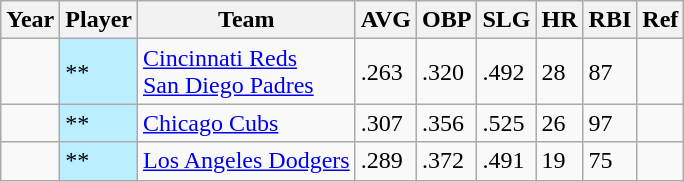<table class="wikitable sortable" border="1">
<tr>
<th>Year</th>
<th>Player</th>
<th>Team</th>
<th>AVG</th>
<th>OBP</th>
<th>SLG</th>
<th>HR</th>
<th>RBI</th>
<th class="unsortable">Ref</th>
</tr>
<tr>
<td></td>
<td bgcolor=#bbeeff>**</td>
<td><a href='#'>Cincinnati Reds</a><br><a href='#'>San Diego Padres</a></td>
<td>.263</td>
<td>.320</td>
<td>.492</td>
<td>28</td>
<td>87</td>
<td></td>
</tr>
<tr>
<td></td>
<td bgcolor=#bbeeff>**</td>
<td><a href='#'>Chicago Cubs</a></td>
<td>.307</td>
<td>.356</td>
<td>.525</td>
<td>26</td>
<td>97</td>
<td></td>
</tr>
<tr>
<td></td>
<td bgcolor=#bbeeff>**</td>
<td><a href='#'>Los Angeles Dodgers</a></td>
<td>.289</td>
<td>.372</td>
<td>.491</td>
<td>19</td>
<td>75</td>
<td></td>
</tr>
</table>
